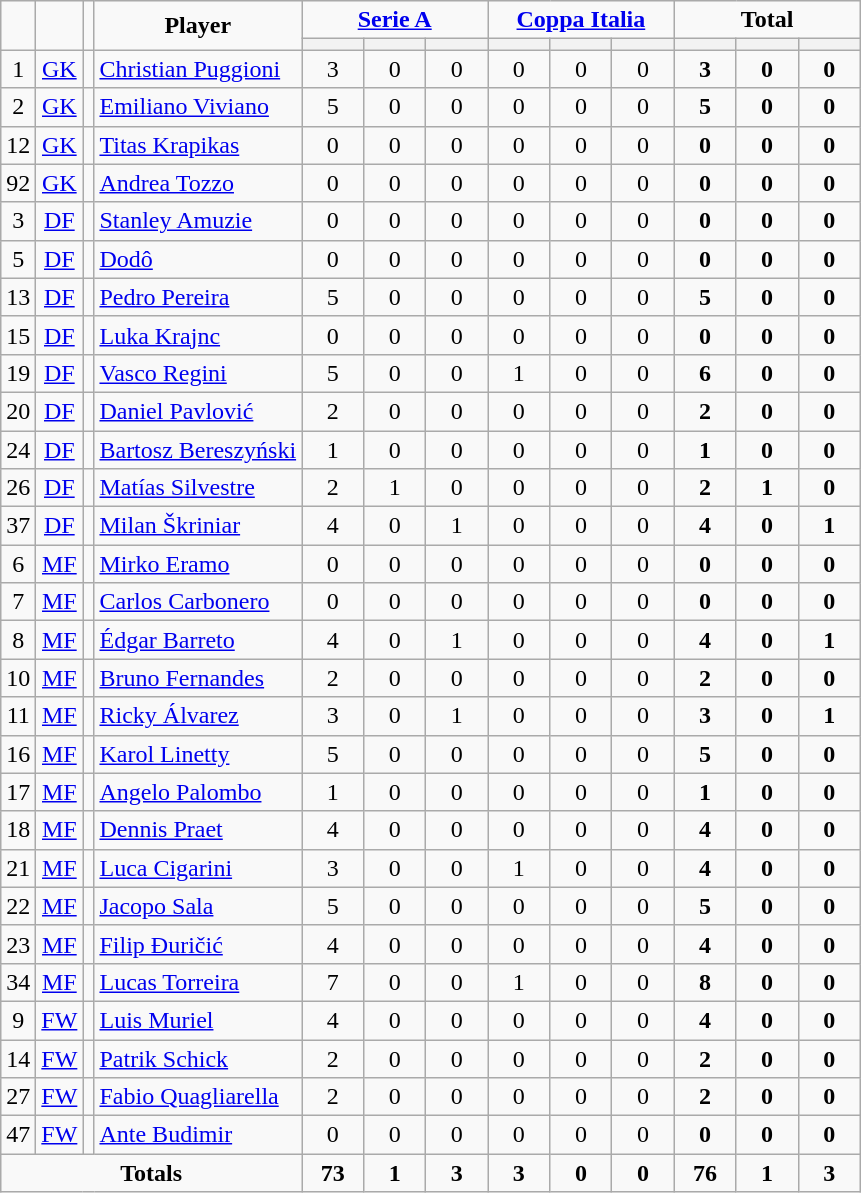<table class="wikitable" style="text-align:center;">
<tr>
<td rowspan="2" !width=15><strong></strong></td>
<td rowspan="2" !width=15><strong></strong></td>
<td rowspan="2" !width=15><strong></strong></td>
<td rowspan="2" !width=120><strong>Player</strong></td>
<td colspan="3"><strong><a href='#'>Serie A</a></strong></td>
<td colspan="3"><strong><a href='#'>Coppa Italia</a></strong></td>
<td colspan="3"><strong>Total</strong></td>
</tr>
<tr>
<th width=34; background:#fe9;"></th>
<th width=34; background:#fe9;"></th>
<th width=34; background:#ff8888;"></th>
<th width=34; background:#fe9;"></th>
<th width=34; background:#fe9;"></th>
<th width=34; background:#ff8888;"></th>
<th width=34; background:#fe9;"></th>
<th width=34; background:#fe9;"></th>
<th width=34; background:#ff8888;"></th>
</tr>
<tr>
<td>1</td>
<td><a href='#'>GK</a></td>
<td></td>
<td align=left><a href='#'>Christian Puggioni</a></td>
<td>3</td>
<td>0</td>
<td>0</td>
<td>0</td>
<td>0</td>
<td>0</td>
<td><strong>3</strong></td>
<td><strong>0</strong></td>
<td><strong>0</strong></td>
</tr>
<tr>
<td>2</td>
<td><a href='#'>GK</a></td>
<td></td>
<td align=left><a href='#'>Emiliano Viviano</a></td>
<td>5</td>
<td>0</td>
<td>0</td>
<td>0</td>
<td>0</td>
<td>0</td>
<td><strong>5</strong></td>
<td><strong>0</strong></td>
<td><strong>0</strong></td>
</tr>
<tr>
<td>12</td>
<td><a href='#'>GK</a></td>
<td></td>
<td align=left><a href='#'>Titas Krapikas</a></td>
<td>0</td>
<td>0</td>
<td>0</td>
<td>0</td>
<td>0</td>
<td>0</td>
<td><strong>0</strong></td>
<td><strong>0</strong></td>
<td><strong>0</strong></td>
</tr>
<tr>
<td>92</td>
<td><a href='#'>GK</a></td>
<td></td>
<td align=left><a href='#'>Andrea Tozzo</a></td>
<td>0</td>
<td>0</td>
<td>0</td>
<td>0</td>
<td>0</td>
<td>0</td>
<td><strong>0</strong></td>
<td><strong>0</strong></td>
<td><strong>0</strong></td>
</tr>
<tr>
<td>3</td>
<td><a href='#'>DF</a></td>
<td></td>
<td align=left><a href='#'>Stanley Amuzie</a></td>
<td>0</td>
<td>0</td>
<td>0</td>
<td>0</td>
<td>0</td>
<td>0</td>
<td><strong>0</strong></td>
<td><strong>0</strong></td>
<td><strong>0</strong></td>
</tr>
<tr>
<td>5</td>
<td><a href='#'>DF</a></td>
<td></td>
<td align=left><a href='#'>Dodô</a></td>
<td>0</td>
<td>0</td>
<td>0</td>
<td>0</td>
<td>0</td>
<td>0</td>
<td><strong>0</strong></td>
<td><strong>0</strong></td>
<td><strong>0</strong></td>
</tr>
<tr>
<td>13</td>
<td><a href='#'>DF</a></td>
<td></td>
<td align=left><a href='#'>Pedro Pereira</a></td>
<td>5</td>
<td>0</td>
<td>0</td>
<td>0</td>
<td>0</td>
<td>0</td>
<td><strong>5</strong></td>
<td><strong>0</strong></td>
<td><strong>0</strong></td>
</tr>
<tr>
<td>15</td>
<td><a href='#'>DF</a></td>
<td></td>
<td align=left><a href='#'>Luka Krajnc</a></td>
<td>0</td>
<td>0</td>
<td>0</td>
<td>0</td>
<td>0</td>
<td>0</td>
<td><strong>0</strong></td>
<td><strong>0</strong></td>
<td><strong>0</strong></td>
</tr>
<tr>
<td>19</td>
<td><a href='#'>DF</a></td>
<td></td>
<td align=left><a href='#'>Vasco Regini</a></td>
<td>5</td>
<td>0</td>
<td>0</td>
<td>1</td>
<td>0</td>
<td>0</td>
<td><strong>6</strong></td>
<td><strong>0</strong></td>
<td><strong>0</strong></td>
</tr>
<tr>
<td>20</td>
<td><a href='#'>DF</a></td>
<td></td>
<td align=left><a href='#'>Daniel Pavlović</a></td>
<td>2</td>
<td>0</td>
<td>0</td>
<td>0</td>
<td>0</td>
<td>0</td>
<td><strong>2</strong></td>
<td><strong>0</strong></td>
<td><strong>0</strong></td>
</tr>
<tr>
<td>24</td>
<td><a href='#'>DF</a></td>
<td></td>
<td align=left><a href='#'>Bartosz Bereszyński</a></td>
<td>1</td>
<td>0</td>
<td>0</td>
<td>0</td>
<td>0</td>
<td>0</td>
<td><strong>1</strong></td>
<td><strong>0</strong></td>
<td><strong>0</strong></td>
</tr>
<tr>
<td>26</td>
<td><a href='#'>DF</a></td>
<td></td>
<td align=left><a href='#'>Matías Silvestre</a></td>
<td>2</td>
<td>1</td>
<td>0</td>
<td>0</td>
<td>0</td>
<td>0</td>
<td><strong>2</strong></td>
<td><strong>1</strong></td>
<td><strong>0</strong></td>
</tr>
<tr>
<td>37</td>
<td><a href='#'>DF</a></td>
<td></td>
<td align=left><a href='#'>Milan Škriniar</a></td>
<td>4</td>
<td>0</td>
<td>1</td>
<td>0</td>
<td>0</td>
<td>0</td>
<td><strong>4</strong></td>
<td><strong>0</strong></td>
<td><strong>1</strong></td>
</tr>
<tr>
<td>6</td>
<td><a href='#'>MF</a></td>
<td></td>
<td align=left><a href='#'>Mirko Eramo</a></td>
<td>0</td>
<td>0</td>
<td>0</td>
<td>0</td>
<td>0</td>
<td>0</td>
<td><strong>0</strong></td>
<td><strong>0</strong></td>
<td><strong>0</strong></td>
</tr>
<tr>
<td>7</td>
<td><a href='#'>MF</a></td>
<td></td>
<td align=left><a href='#'>Carlos Carbonero</a></td>
<td>0</td>
<td>0</td>
<td>0</td>
<td>0</td>
<td>0</td>
<td>0</td>
<td><strong>0</strong></td>
<td><strong>0</strong></td>
<td><strong>0</strong></td>
</tr>
<tr>
<td>8</td>
<td><a href='#'>MF</a></td>
<td></td>
<td align=left><a href='#'>Édgar Barreto</a></td>
<td>4</td>
<td>0</td>
<td>1</td>
<td>0</td>
<td>0</td>
<td>0</td>
<td><strong>4</strong></td>
<td><strong>0</strong></td>
<td><strong>1</strong></td>
</tr>
<tr>
<td>10</td>
<td><a href='#'>MF</a></td>
<td></td>
<td align=left><a href='#'>Bruno Fernandes</a></td>
<td>2</td>
<td>0</td>
<td>0</td>
<td>0</td>
<td>0</td>
<td>0</td>
<td><strong>2</strong></td>
<td><strong>0</strong></td>
<td><strong>0</strong></td>
</tr>
<tr>
<td>11</td>
<td><a href='#'>MF</a></td>
<td></td>
<td align=left><a href='#'>Ricky Álvarez</a></td>
<td>3</td>
<td>0</td>
<td>1</td>
<td>0</td>
<td>0</td>
<td>0</td>
<td><strong>3</strong></td>
<td><strong>0</strong></td>
<td><strong>1</strong></td>
</tr>
<tr>
<td>16</td>
<td><a href='#'>MF</a></td>
<td></td>
<td align=left><a href='#'>Karol Linetty</a></td>
<td>5</td>
<td>0</td>
<td>0</td>
<td>0</td>
<td>0</td>
<td>0</td>
<td><strong>5</strong></td>
<td><strong>0</strong></td>
<td><strong>0</strong></td>
</tr>
<tr>
<td>17</td>
<td><a href='#'>MF</a></td>
<td></td>
<td align=left><a href='#'>Angelo Palombo</a></td>
<td>1</td>
<td>0</td>
<td>0</td>
<td>0</td>
<td>0</td>
<td>0</td>
<td><strong>1</strong></td>
<td><strong>0</strong></td>
<td><strong>0</strong></td>
</tr>
<tr>
<td>18</td>
<td><a href='#'>MF</a></td>
<td></td>
<td align=left><a href='#'>Dennis Praet</a></td>
<td>4</td>
<td>0</td>
<td>0</td>
<td>0</td>
<td>0</td>
<td>0</td>
<td><strong>4</strong></td>
<td><strong>0</strong></td>
<td><strong>0</strong></td>
</tr>
<tr>
<td>21</td>
<td><a href='#'>MF</a></td>
<td></td>
<td align=left><a href='#'>Luca Cigarini</a></td>
<td>3</td>
<td>0</td>
<td>0</td>
<td>1</td>
<td>0</td>
<td>0</td>
<td><strong>4</strong></td>
<td><strong>0</strong></td>
<td><strong>0</strong></td>
</tr>
<tr>
<td>22</td>
<td><a href='#'>MF</a></td>
<td></td>
<td align=left><a href='#'>Jacopo Sala</a></td>
<td>5</td>
<td>0</td>
<td>0</td>
<td>0</td>
<td>0</td>
<td>0</td>
<td><strong>5</strong></td>
<td><strong>0</strong></td>
<td><strong>0</strong></td>
</tr>
<tr>
<td>23</td>
<td><a href='#'>MF</a></td>
<td></td>
<td align=left><a href='#'>Filip Đuričić</a></td>
<td>4</td>
<td>0</td>
<td>0</td>
<td>0</td>
<td>0</td>
<td>0</td>
<td><strong>4</strong></td>
<td><strong>0</strong></td>
<td><strong>0</strong></td>
</tr>
<tr>
<td>34</td>
<td><a href='#'>MF</a></td>
<td></td>
<td align=left><a href='#'>Lucas Torreira</a></td>
<td>7</td>
<td>0</td>
<td>0</td>
<td>1</td>
<td>0</td>
<td>0</td>
<td><strong>8</strong></td>
<td><strong>0</strong></td>
<td><strong>0</strong></td>
</tr>
<tr>
<td>9</td>
<td><a href='#'>FW</a></td>
<td></td>
<td align=left><a href='#'>Luis Muriel</a></td>
<td>4</td>
<td>0</td>
<td>0</td>
<td>0</td>
<td>0</td>
<td>0</td>
<td><strong>4</strong></td>
<td><strong>0</strong></td>
<td><strong>0</strong></td>
</tr>
<tr>
<td>14</td>
<td><a href='#'>FW</a></td>
<td></td>
<td align=left><a href='#'>Patrik Schick</a></td>
<td>2</td>
<td>0</td>
<td>0</td>
<td>0</td>
<td>0</td>
<td>0</td>
<td><strong>2</strong></td>
<td><strong>0</strong></td>
<td><strong>0</strong></td>
</tr>
<tr>
<td>27</td>
<td><a href='#'>FW</a></td>
<td></td>
<td align=left><a href='#'>Fabio Quagliarella</a></td>
<td>2</td>
<td>0</td>
<td>0</td>
<td>0</td>
<td>0</td>
<td>0</td>
<td><strong>2</strong></td>
<td><strong>0</strong></td>
<td><strong>0</strong></td>
</tr>
<tr>
<td>47</td>
<td><a href='#'>FW</a></td>
<td></td>
<td align=left><a href='#'>Ante Budimir</a></td>
<td>0</td>
<td>0</td>
<td>0</td>
<td>0</td>
<td>0</td>
<td>0</td>
<td><strong>0</strong></td>
<td><strong>0</strong></td>
<td><strong>0</strong></td>
</tr>
<tr>
<td colspan=4><strong>Totals</strong></td>
<td><strong>73</strong></td>
<td><strong>1</strong></td>
<td><strong>3</strong></td>
<td><strong>3</strong></td>
<td><strong>0</strong></td>
<td><strong>0</strong></td>
<td><strong>76</strong></td>
<td><strong>1</strong></td>
<td><strong>3</strong></td>
</tr>
</table>
